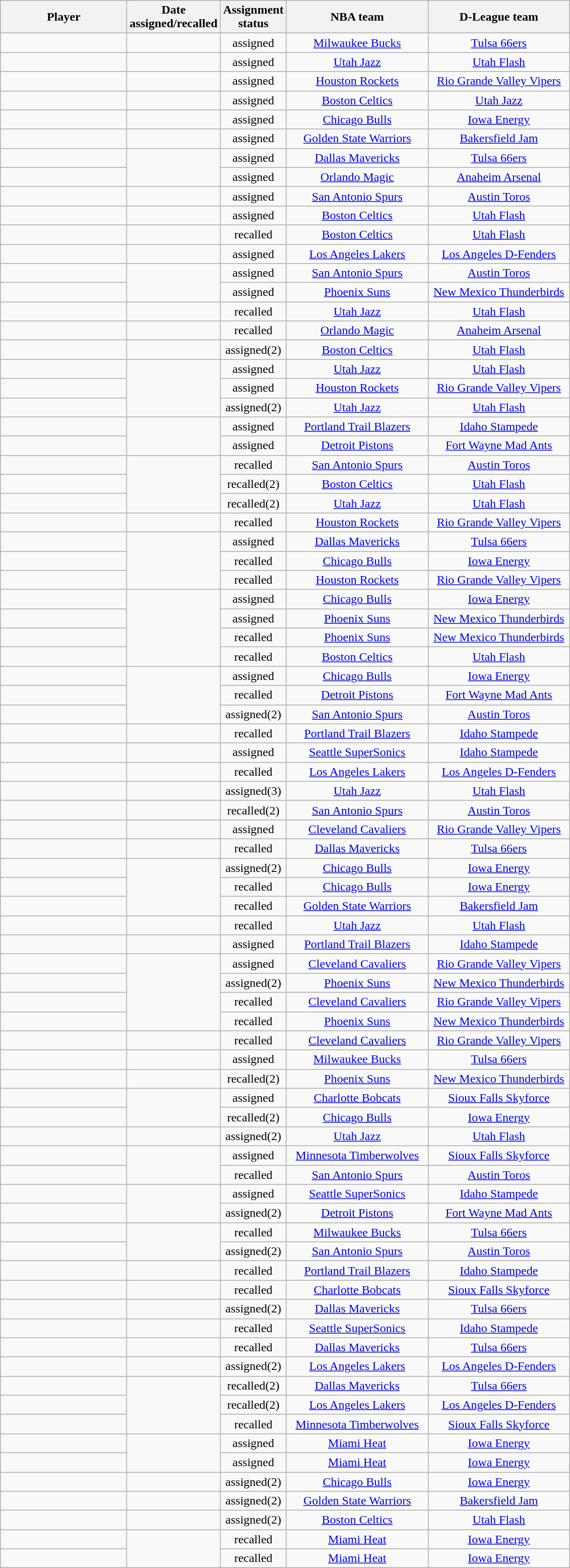<table class="wikitable sortable" style="text-align:center">
<tr>
<th style="width:160px">Player</th>
<th style="width:80px">Date assigned/recalled</th>
<th style="width:80px">Assignment status</th>
<th style="width:180px">NBA team</th>
<th style="width:180px">D-League team</th>
</tr>
<tr>
<td align=left></td>
<td></td>
<td>assigned</td>
<td><a href='#'>Milwaukee Bucks</a></td>
<td><a href='#'>Tulsa 66ers</a></td>
</tr>
<tr>
<td align=left></td>
<td></td>
<td>assigned</td>
<td><a href='#'>Utah Jazz</a></td>
<td><a href='#'>Utah Flash</a></td>
</tr>
<tr>
<td align=left></td>
<td></td>
<td>assigned</td>
<td><a href='#'>Houston Rockets</a></td>
<td><a href='#'>Rio Grande Valley Vipers</a></td>
</tr>
<tr>
<td align=left></td>
<td></td>
<td>assigned</td>
<td><a href='#'>Boston Celtics</a></td>
<td><a href='#'>Utah Jazz</a></td>
</tr>
<tr>
<td align=left></td>
<td></td>
<td>assigned</td>
<td><a href='#'>Chicago Bulls</a></td>
<td><a href='#'>Iowa Energy</a></td>
</tr>
<tr>
<td align=left></td>
<td></td>
<td>assigned</td>
<td><a href='#'>Golden State Warriors</a></td>
<td><a href='#'>Bakersfield Jam</a></td>
</tr>
<tr>
<td align=left></td>
<td rowspan=2></td>
<td>assigned</td>
<td><a href='#'>Dallas Mavericks</a></td>
<td><a href='#'>Tulsa 66ers</a></td>
</tr>
<tr>
<td align=left></td>
<td>assigned</td>
<td><a href='#'>Orlando Magic</a></td>
<td><a href='#'>Anaheim Arsenal</a></td>
</tr>
<tr>
<td align=left></td>
<td></td>
<td>assigned</td>
<td><a href='#'>San Antonio Spurs</a></td>
<td><a href='#'>Austin Toros</a></td>
</tr>
<tr>
<td align=left></td>
<td></td>
<td>assigned</td>
<td><a href='#'>Boston Celtics</a></td>
<td><a href='#'>Utah Flash</a></td>
</tr>
<tr>
<td align=left></td>
<td></td>
<td>recalled</td>
<td><a href='#'>Boston Celtics</a></td>
<td><a href='#'>Utah Flash</a></td>
</tr>
<tr>
<td align=left></td>
<td></td>
<td>assigned</td>
<td><a href='#'>Los Angeles Lakers</a></td>
<td><a href='#'>Los Angeles D-Fenders</a></td>
</tr>
<tr>
<td align=left></td>
<td rowspan=2></td>
<td>assigned</td>
<td><a href='#'>San Antonio Spurs</a></td>
<td><a href='#'>Austin Toros</a></td>
</tr>
<tr>
<td align=left></td>
<td>assigned</td>
<td><a href='#'>Phoenix Suns</a></td>
<td><a href='#'>New Mexico Thunderbirds</a></td>
</tr>
<tr>
<td align=left></td>
<td></td>
<td>recalled</td>
<td><a href='#'>Utah Jazz</a></td>
<td><a href='#'>Utah Flash</a></td>
</tr>
<tr>
<td align=left></td>
<td></td>
<td>recalled</td>
<td><a href='#'>Orlando Magic</a></td>
<td><a href='#'>Anaheim Arsenal</a></td>
</tr>
<tr>
<td align=left></td>
<td></td>
<td>assigned(2)</td>
<td><a href='#'>Boston Celtics</a></td>
<td><a href='#'>Utah Flash</a></td>
</tr>
<tr>
<td align=left></td>
<td rowspan=3></td>
<td>assigned</td>
<td><a href='#'>Utah Jazz</a></td>
<td><a href='#'>Utah Flash</a></td>
</tr>
<tr>
<td align=left></td>
<td>assigned</td>
<td><a href='#'>Houston Rockets</a></td>
<td><a href='#'>Rio Grande Valley Vipers</a></td>
</tr>
<tr>
<td align=left></td>
<td>assigned(2)</td>
<td><a href='#'>Utah Jazz</a></td>
<td><a href='#'>Utah Flash</a></td>
</tr>
<tr>
<td align=left></td>
<td rowspan=2></td>
<td>assigned</td>
<td><a href='#'>Portland Trail Blazers</a></td>
<td><a href='#'>Idaho Stampede</a></td>
</tr>
<tr>
<td align=left></td>
<td>assigned</td>
<td><a href='#'>Detroit Pistons</a></td>
<td><a href='#'>Fort Wayne Mad Ants</a></td>
</tr>
<tr>
<td align=left></td>
<td rowspan=3></td>
<td>recalled</td>
<td><a href='#'>San Antonio Spurs</a></td>
<td><a href='#'>Austin Toros</a></td>
</tr>
<tr>
<td align=left></td>
<td>recalled(2)</td>
<td><a href='#'>Boston Celtics</a></td>
<td><a href='#'>Utah Flash</a></td>
</tr>
<tr>
<td align=left></td>
<td>recalled(2)</td>
<td><a href='#'>Utah Jazz</a></td>
<td><a href='#'>Utah Flash</a></td>
</tr>
<tr>
<td align=left></td>
<td></td>
<td>recalled</td>
<td><a href='#'>Houston Rockets</a></td>
<td><a href='#'>Rio Grande Valley Vipers</a></td>
</tr>
<tr>
<td align=left></td>
<td rowspan=3></td>
<td>assigned</td>
<td><a href='#'>Dallas Mavericks</a></td>
<td><a href='#'>Tulsa 66ers</a></td>
</tr>
<tr>
<td align=left></td>
<td>recalled</td>
<td><a href='#'>Chicago Bulls</a></td>
<td><a href='#'>Iowa Energy</a></td>
</tr>
<tr>
<td align=left></td>
<td>recalled</td>
<td><a href='#'>Houston Rockets</a></td>
<td><a href='#'>Rio Grande Valley Vipers</a></td>
</tr>
<tr>
<td align=left></td>
<td rowspan=4></td>
<td>assigned</td>
<td><a href='#'>Chicago Bulls</a></td>
<td><a href='#'>Iowa Energy</a></td>
</tr>
<tr>
<td align=left></td>
<td>assigned</td>
<td><a href='#'>Phoenix Suns</a></td>
<td><a href='#'>New Mexico Thunderbirds</a></td>
</tr>
<tr>
<td align=left></td>
<td>recalled</td>
<td><a href='#'>Phoenix Suns</a></td>
<td><a href='#'>New Mexico Thunderbirds</a></td>
</tr>
<tr>
<td align=left></td>
<td>recalled</td>
<td><a href='#'>Boston Celtics</a></td>
<td><a href='#'>Utah Flash</a></td>
</tr>
<tr>
<td align=left></td>
<td rowspan=3></td>
<td>assigned</td>
<td><a href='#'>Chicago Bulls</a></td>
<td><a href='#'>Iowa Energy</a></td>
</tr>
<tr>
<td align=left></td>
<td>recalled</td>
<td><a href='#'>Detroit Pistons</a></td>
<td><a href='#'>Fort Wayne Mad Ants</a></td>
</tr>
<tr>
<td align=left></td>
<td>assigned(2)</td>
<td><a href='#'>San Antonio Spurs</a></td>
<td><a href='#'>Austin Toros</a></td>
</tr>
<tr>
<td align=left></td>
<td></td>
<td>recalled</td>
<td><a href='#'>Portland Trail Blazers</a></td>
<td><a href='#'>Idaho Stampede</a></td>
</tr>
<tr>
<td align=left></td>
<td></td>
<td>assigned</td>
<td><a href='#'>Seattle SuperSonics</a></td>
<td><a href='#'>Idaho Stampede</a></td>
</tr>
<tr>
<td align=left></td>
<td></td>
<td>recalled</td>
<td><a href='#'>Los Angeles Lakers</a></td>
<td><a href='#'>Los Angeles D-Fenders</a></td>
</tr>
<tr>
<td align=left></td>
<td></td>
<td>assigned(3)</td>
<td><a href='#'>Utah Jazz</a></td>
<td><a href='#'>Utah Flash</a></td>
</tr>
<tr>
<td align=left></td>
<td></td>
<td>recalled(2)</td>
<td><a href='#'>San Antonio Spurs</a></td>
<td><a href='#'>Austin Toros</a></td>
</tr>
<tr>
<td align=left></td>
<td></td>
<td>assigned</td>
<td><a href='#'>Cleveland Cavaliers</a></td>
<td><a href='#'>Rio Grande Valley Vipers</a></td>
</tr>
<tr>
<td align=left></td>
<td></td>
<td>recalled</td>
<td><a href='#'>Dallas Mavericks</a></td>
<td><a href='#'>Tulsa 66ers</a></td>
</tr>
<tr>
<td align=left></td>
<td rowspan=3></td>
<td>assigned(2)</td>
<td><a href='#'>Chicago Bulls</a></td>
<td><a href='#'>Iowa Energy</a></td>
</tr>
<tr>
<td align=left></td>
<td>recalled</td>
<td><a href='#'>Chicago Bulls</a></td>
<td><a href='#'>Iowa Energy</a></td>
</tr>
<tr>
<td align=left></td>
<td>recalled</td>
<td><a href='#'>Golden State Warriors</a></td>
<td><a href='#'>Bakersfield Jam</a></td>
</tr>
<tr>
<td align=left></td>
<td></td>
<td>recalled</td>
<td><a href='#'>Utah Jazz</a></td>
<td><a href='#'>Utah Flash</a></td>
</tr>
<tr>
<td align=left></td>
<td></td>
<td>assigned</td>
<td><a href='#'>Portland Trail Blazers</a></td>
<td><a href='#'>Idaho Stampede</a></td>
</tr>
<tr>
<td align=left></td>
<td rowspan=4></td>
<td>assigned</td>
<td><a href='#'>Cleveland Cavaliers</a></td>
<td><a href='#'>Rio Grande Valley Vipers</a></td>
</tr>
<tr>
<td align=left></td>
<td>assigned(2)</td>
<td><a href='#'>Phoenix Suns</a></td>
<td><a href='#'>New Mexico Thunderbirds</a></td>
</tr>
<tr>
<td align=left></td>
<td>recalled</td>
<td><a href='#'>Cleveland Cavaliers</a></td>
<td><a href='#'>Rio Grande Valley Vipers</a></td>
</tr>
<tr>
<td align=left></td>
<td>recalled</td>
<td><a href='#'>Phoenix Suns</a></td>
<td><a href='#'>New Mexico Thunderbirds</a></td>
</tr>
<tr>
<td align=left></td>
<td></td>
<td>recalled</td>
<td><a href='#'>Cleveland Cavaliers</a></td>
<td><a href='#'>Rio Grande Valley Vipers</a></td>
</tr>
<tr>
<td align=left></td>
<td></td>
<td>assigned</td>
<td><a href='#'>Milwaukee Bucks</a></td>
<td><a href='#'>Tulsa 66ers</a></td>
</tr>
<tr>
<td align=left></td>
<td></td>
<td>recalled(2)</td>
<td><a href='#'>Phoenix Suns</a></td>
<td><a href='#'>New Mexico Thunderbirds</a></td>
</tr>
<tr>
<td align=left></td>
<td rowspan=2></td>
<td>assigned</td>
<td><a href='#'>Charlotte Bobcats</a></td>
<td><a href='#'>Sioux Falls Skyforce</a></td>
</tr>
<tr>
<td align=left></td>
<td>recalled(2)</td>
<td><a href='#'>Chicago Bulls</a></td>
<td><a href='#'>Iowa Energy</a></td>
</tr>
<tr>
<td align=left></td>
<td></td>
<td>assigned(2)</td>
<td><a href='#'>Utah Jazz</a></td>
<td><a href='#'>Utah Flash</a></td>
</tr>
<tr>
<td align=left></td>
<td rowspan=2></td>
<td>assigned</td>
<td><a href='#'>Minnesota Timberwolves</a></td>
<td><a href='#'>Sioux Falls Skyforce</a></td>
</tr>
<tr>
<td align=left></td>
<td>recalled</td>
<td><a href='#'>San Antonio Spurs</a></td>
<td><a href='#'>Austin Toros</a></td>
</tr>
<tr>
<td align=left></td>
<td rowspan=2></td>
<td>assigned</td>
<td><a href='#'>Seattle SuperSonics</a></td>
<td><a href='#'>Idaho Stampede</a></td>
</tr>
<tr>
<td align=left></td>
<td>assigned(2)</td>
<td><a href='#'>Detroit Pistons</a></td>
<td><a href='#'>Fort Wayne Mad Ants</a></td>
</tr>
<tr>
<td align=left></td>
<td rowspan=2></td>
<td>recalled</td>
<td><a href='#'>Milwaukee Bucks</a></td>
<td><a href='#'>Tulsa 66ers</a></td>
</tr>
<tr>
<td align=left></td>
<td>assigned(2)</td>
<td><a href='#'>San Antonio Spurs</a></td>
<td><a href='#'>Austin Toros</a></td>
</tr>
<tr>
<td align=left></td>
<td></td>
<td>recalled</td>
<td><a href='#'>Portland Trail Blazers</a></td>
<td><a href='#'>Idaho Stampede</a></td>
</tr>
<tr>
<td align=left></td>
<td></td>
<td>recalled</td>
<td><a href='#'>Charlotte Bobcats</a></td>
<td><a href='#'>Sioux Falls Skyforce</a></td>
</tr>
<tr>
<td align=left></td>
<td></td>
<td>assigned(2)</td>
<td><a href='#'>Dallas Mavericks</a></td>
<td><a href='#'>Tulsa 66ers</a></td>
</tr>
<tr>
<td align=left></td>
<td></td>
<td>recalled</td>
<td><a href='#'>Seattle SuperSonics</a></td>
<td><a href='#'>Idaho Stampede</a></td>
</tr>
<tr>
<td align=left></td>
<td></td>
<td>recalled</td>
<td><a href='#'>Dallas Mavericks</a></td>
<td><a href='#'>Tulsa 66ers</a></td>
</tr>
<tr>
<td align=left></td>
<td></td>
<td>assigned(2)</td>
<td><a href='#'>Los Angeles Lakers</a></td>
<td><a href='#'>Los Angeles D-Fenders</a></td>
</tr>
<tr>
<td align=left></td>
<td rowspan=3></td>
<td>recalled(2)</td>
<td><a href='#'>Dallas Mavericks</a></td>
<td><a href='#'>Tulsa 66ers</a></td>
</tr>
<tr>
<td align=left></td>
<td>recalled(2)</td>
<td><a href='#'>Los Angeles Lakers</a></td>
<td><a href='#'>Los Angeles D-Fenders</a></td>
</tr>
<tr>
<td align=left></td>
<td>recalled</td>
<td><a href='#'>Minnesota Timberwolves</a></td>
<td><a href='#'>Sioux Falls Skyforce</a></td>
</tr>
<tr>
<td align=left></td>
<td rowspan=2></td>
<td>assigned</td>
<td><a href='#'>Miami Heat</a></td>
<td><a href='#'>Iowa Energy</a></td>
</tr>
<tr>
<td align=left></td>
<td>assigned</td>
<td><a href='#'>Miami Heat</a></td>
<td><a href='#'>Iowa Energy</a></td>
</tr>
<tr>
<td align=left></td>
<td></td>
<td>assigned(2)</td>
<td><a href='#'>Chicago Bulls</a></td>
<td><a href='#'>Iowa Energy</a></td>
</tr>
<tr>
<td align=left></td>
<td></td>
<td>assigned(2)</td>
<td><a href='#'>Golden State Warriors</a></td>
<td><a href='#'>Bakersfield Jam</a></td>
</tr>
<tr>
<td align=left></td>
<td></td>
<td>assigned(2)</td>
<td><a href='#'>Boston Celtics</a></td>
<td><a href='#'>Utah Flash</a></td>
</tr>
<tr>
<td align=left></td>
<td rowspan=2></td>
<td>recalled</td>
<td><a href='#'>Miami Heat</a></td>
<td><a href='#'>Iowa Energy</a></td>
</tr>
<tr>
<td align=left></td>
<td>recalled</td>
<td><a href='#'>Miami Heat</a></td>
<td><a href='#'>Iowa Energy</a></td>
</tr>
</table>
